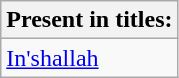<table class="wikitable">
<tr>
<th>Present in titles:</th>
</tr>
<tr>
<td><a href='#'>In'shallah</a></td>
</tr>
</table>
